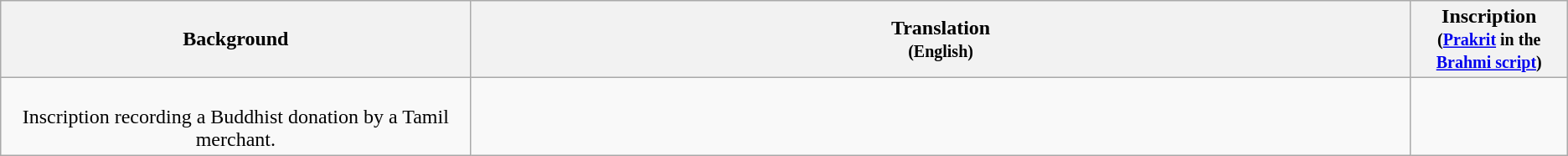<table class="wikitable centre">
<tr>
<th scope="col" align=left>Background<br></th>
<th>Translation<br><small>(English)</small></th>
<th>Inscription<br><small>(<a href='#'>Prakrit</a> in the <a href='#'>Brahmi script</a>)</small></th>
</tr>
<tr>
<td align=center width="30%"><br>Inscription recording a Buddhist donation by a Tamil merchant.</td>
<td align=left><br></td>
<td align=center width="10%"></td>
</tr>
</table>
